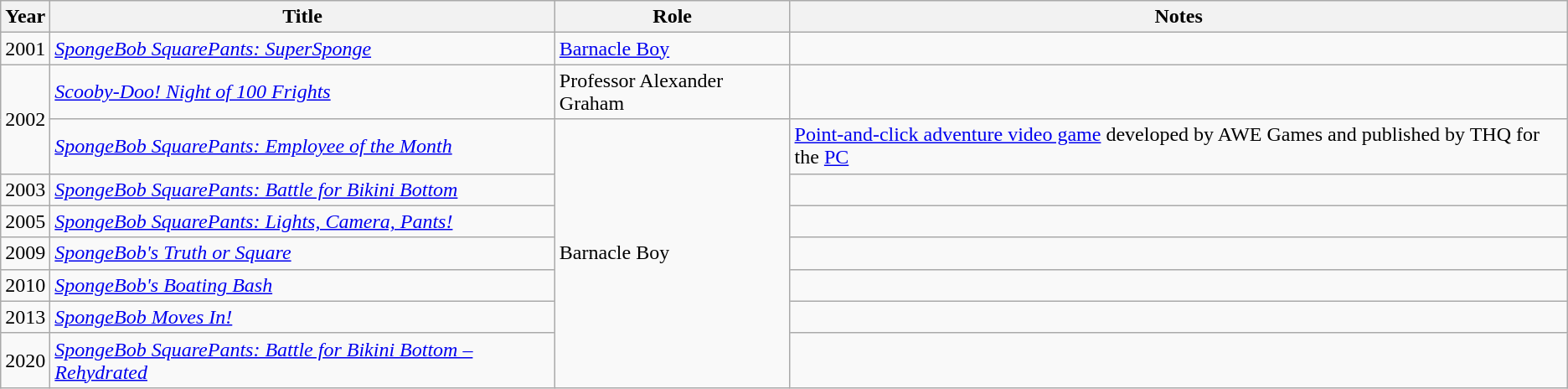<table class="wikitable sortable">
<tr>
<th>Year</th>
<th>Title</th>
<th>Role</th>
<th class="unsortable">Notes</th>
</tr>
<tr>
<td>2001</td>
<td><em><a href='#'>SpongeBob SquarePants: SuperSponge</a></em></td>
<td><a href='#'>Barnacle Boy</a></td>
<td></td>
</tr>
<tr>
<td rowspan="2">2002</td>
<td><em><a href='#'>Scooby-Doo! Night of 100 Frights</a></em></td>
<td>Professor Alexander Graham</td>
<td></td>
</tr>
<tr>
<td><em><a href='#'>SpongeBob SquarePants: Employee of the Month</a></em></td>
<td rowspan="7">Barnacle Boy</td>
<td><a href='#'>Point-and-click adventure video game</a> developed by AWE Games and published by THQ for the <a href='#'>PC</a></td>
</tr>
<tr>
<td>2003</td>
<td><em><a href='#'>SpongeBob SquarePants: Battle for Bikini Bottom</a></em></td>
<td></td>
</tr>
<tr>
<td>2005</td>
<td><em><a href='#'>SpongeBob SquarePants: Lights, Camera, Pants!</a></em></td>
<td></td>
</tr>
<tr>
<td>2009</td>
<td><em><a href='#'>SpongeBob's Truth or Square</a></em></td>
<td></td>
</tr>
<tr>
<td>2010</td>
<td><em><a href='#'>SpongeBob's Boating Bash</a></em></td>
<td></td>
</tr>
<tr>
<td>2013</td>
<td><em><a href='#'>SpongeBob Moves In!</a></em></td>
<td></td>
</tr>
<tr>
<td>2020</td>
<td><em><a href='#'>SpongeBob SquarePants: Battle for Bikini Bottom – Rehydrated</a></em></td>
<td></td>
</tr>
</table>
